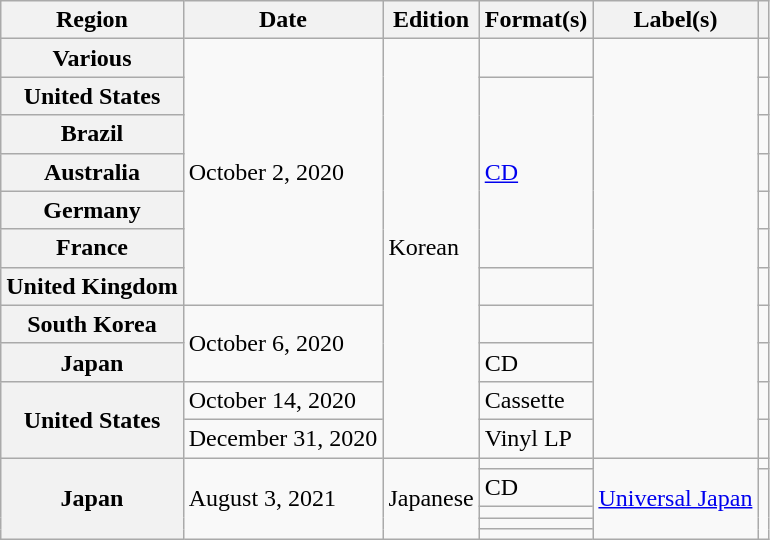<table class="wikitable plainrowheaders">
<tr>
<th scope="col">Region</th>
<th scope="col">Date</th>
<th>Edition</th>
<th scope="col">Format(s)</th>
<th scope="col">Label(s)</th>
<th scope="col"></th>
</tr>
<tr>
<th scope="row">Various</th>
<td rowspan="7">October 2, 2020</td>
<td rowspan="11">Korean</td>
<td></td>
<td rowspan="11"></td>
<td style="text-align:center;"></td>
</tr>
<tr>
<th scope="row">United States</th>
<td rowspan="5"><a href='#'>CD</a></td>
<td style="text-align:center;"></td>
</tr>
<tr>
<th scope="row">Brazil</th>
<td align="center"></td>
</tr>
<tr>
<th scope="row">Australia</th>
<td align="center"></td>
</tr>
<tr>
<th scope="row">Germany</th>
<td align="center"></td>
</tr>
<tr>
<th scope="row">France</th>
<td align="center"></td>
</tr>
<tr>
<th scope="row">United Kingdom</th>
<td></td>
<td style="text-align:center;"></td>
</tr>
<tr>
<th scope="row">South Korea</th>
<td rowspan="2">October 6, 2020</td>
<td></td>
<td style="text-align:center;"></td>
</tr>
<tr>
<th scope="row">Japan</th>
<td>CD</td>
<td style="text-align:center;"></td>
</tr>
<tr>
<th scope="row" rowspan="2">United States</th>
<td>October 14, 2020</td>
<td>Cassette</td>
<td style="text-align:center;"></td>
</tr>
<tr>
<td>December 31, 2020</td>
<td>Vinyl LP</td>
<td style="text-align:center;"></td>
</tr>
<tr>
<th rowspan="5" scope="row">Japan</th>
<td rowspan="5">August 3, 2021</td>
<td rowspan="5">Japanese</td>
<td></td>
<td rowspan="5"><a href='#'>Universal Japan</a></td>
<td align="center"></td>
</tr>
<tr>
<td>CD</td>
<td rowspan="4" style="text-align:center;"></td>
</tr>
<tr>
<td></td>
</tr>
<tr>
<td></td>
</tr>
<tr>
<td></td>
</tr>
</table>
